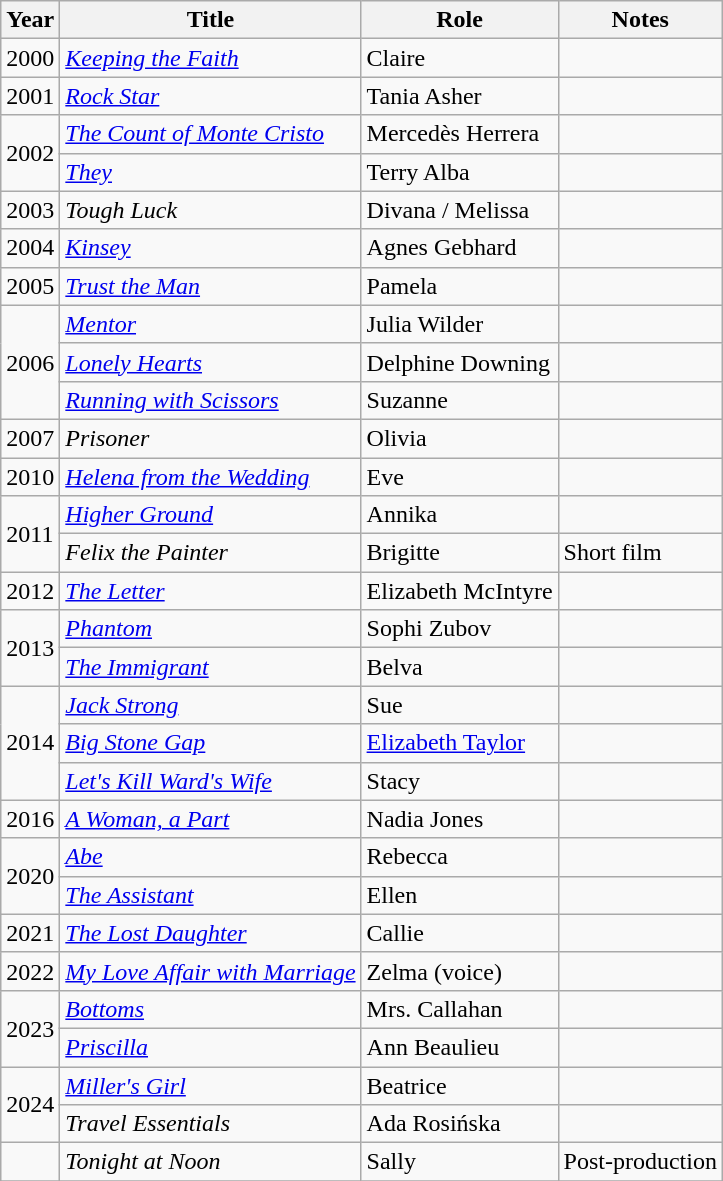<table class="wikitable sortable">
<tr>
<th>Year</th>
<th>Title</th>
<th>Role</th>
<th class="unsortable">Notes</th>
</tr>
<tr>
<td>2000</td>
<td><em><a href='#'>Keeping the Faith</a></em></td>
<td>Claire</td>
<td></td>
</tr>
<tr>
<td>2001</td>
<td><em><a href='#'>Rock Star</a></em></td>
<td>Tania Asher</td>
<td></td>
</tr>
<tr>
<td rowspan="2">2002</td>
<td><em><a href='#'>The Count of Monte Cristo</a></em></td>
<td>Mercedès Herrera</td>
<td></td>
</tr>
<tr>
<td><em><a href='#'>They</a></em></td>
<td>Terry Alba</td>
<td></td>
</tr>
<tr>
<td>2003</td>
<td><em>Tough Luck</em></td>
<td>Divana / Melissa</td>
<td></td>
</tr>
<tr>
<td>2004</td>
<td><em><a href='#'>Kinsey</a></em></td>
<td>Agnes Gebhard</td>
<td></td>
</tr>
<tr>
<td>2005</td>
<td><em><a href='#'>Trust the Man</a></em></td>
<td>Pamela</td>
<td></td>
</tr>
<tr>
<td rowspan="3">2006</td>
<td><em><a href='#'>Mentor</a></em></td>
<td>Julia Wilder</td>
<td></td>
</tr>
<tr>
<td><em><a href='#'>Lonely Hearts</a></em></td>
<td>Delphine Downing</td>
<td></td>
</tr>
<tr>
<td><em><a href='#'>Running with Scissors</a></em></td>
<td>Suzanne</td>
<td></td>
</tr>
<tr>
<td>2007</td>
<td><em>Prisoner</em></td>
<td>Olivia</td>
<td></td>
</tr>
<tr>
<td>2010</td>
<td><em><a href='#'>Helena from the Wedding</a></em></td>
<td>Eve</td>
<td></td>
</tr>
<tr>
<td rowspan="2">2011</td>
<td><em><a href='#'>Higher Ground</a></em></td>
<td>Annika</td>
<td></td>
</tr>
<tr>
<td><em>Felix the Painter</em></td>
<td>Brigitte</td>
<td>Short film</td>
</tr>
<tr>
<td>2012</td>
<td><em><a href='#'>The Letter</a></em></td>
<td>Elizabeth McIntyre</td>
<td></td>
</tr>
<tr>
<td rowspan="2">2013</td>
<td><em><a href='#'>Phantom</a></em></td>
<td>Sophi Zubov</td>
<td></td>
</tr>
<tr>
<td><em><a href='#'>The Immigrant</a></em></td>
<td>Belva</td>
<td></td>
</tr>
<tr>
<td rowspan="3">2014</td>
<td><em><a href='#'>Jack Strong</a></em></td>
<td>Sue</td>
<td></td>
</tr>
<tr>
<td><em><a href='#'>Big Stone Gap</a></em></td>
<td><a href='#'>Elizabeth Taylor</a></td>
<td></td>
</tr>
<tr>
<td><em><a href='#'>Let's Kill Ward's Wife</a></em></td>
<td>Stacy</td>
<td></td>
</tr>
<tr>
<td>2016</td>
<td><em><a href='#'>A Woman, a Part</a></em></td>
<td>Nadia Jones</td>
<td></td>
</tr>
<tr>
<td rowspan="2">2020</td>
<td><em><a href='#'>Abe</a></em></td>
<td>Rebecca</td>
<td></td>
</tr>
<tr>
<td><em><a href='#'>The Assistant</a></em></td>
<td>Ellen</td>
<td></td>
</tr>
<tr>
<td>2021</td>
<td><em><a href='#'>The Lost Daughter</a></em></td>
<td>Callie</td>
<td></td>
</tr>
<tr>
<td>2022</td>
<td><em><a href='#'>My Love Affair with Marriage</a></em></td>
<td>Zelma (voice)</td>
<td></td>
</tr>
<tr>
<td rowspan="2">2023</td>
<td><em><a href='#'>Bottoms</a></em></td>
<td>Mrs. Callahan</td>
<td></td>
</tr>
<tr>
<td><em><a href='#'>Priscilla</a></em></td>
<td>Ann Beaulieu</td>
<td></td>
</tr>
<tr>
<td rowspan="2">2024</td>
<td><em><a href='#'>Miller's Girl</a></em></td>
<td>Beatrice</td>
<td></td>
</tr>
<tr>
<td><em>Travel Essentials</em></td>
<td>Ada Rosińska</td>
<td></td>
</tr>
<tr>
<td></td>
<td><em>Tonight at Noon</em></td>
<td>Sally</td>
<td>Post-production</td>
</tr>
<tr>
</tr>
</table>
